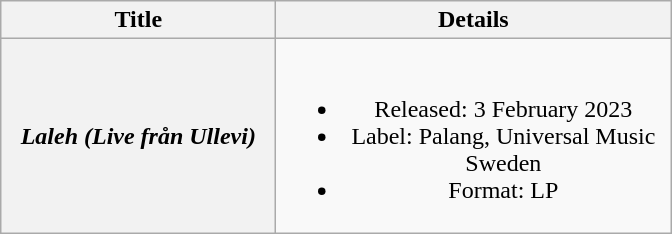<table class="wikitable plainrowheaders" style="text-align:center;" border="1">
<tr>
<th scope="col" style="width:11em;">Title</th>
<th scope="col" style="width:16em;">Details</th>
</tr>
<tr>
<th scope="row"><em>Laleh (Live från Ullevi)</em></th>
<td><br><ul><li>Released: 3 February 2023</li><li>Label: Palang, Universal Music Sweden</li><li>Format: LP</li></ul></td>
</tr>
</table>
